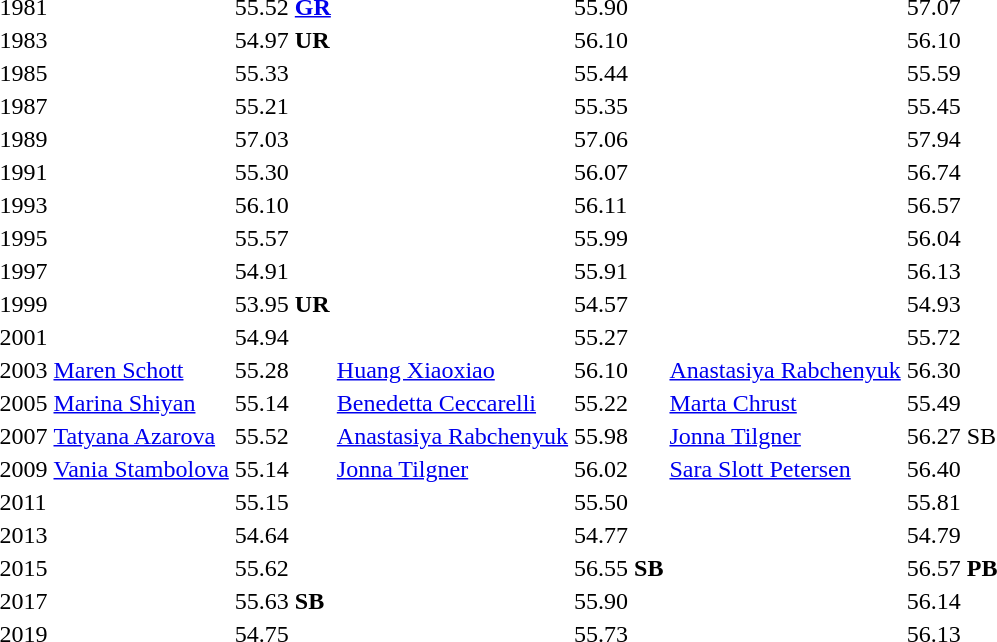<table>
<tr>
<td>1981</td>
<td></td>
<td>55.52 <strong><a href='#'>GR</a></strong></td>
<td></td>
<td>55.90</td>
<td></td>
<td>57.07</td>
</tr>
<tr>
<td>1983</td>
<td></td>
<td>54.97 <strong>UR</strong></td>
<td></td>
<td>56.10</td>
<td></td>
<td>56.10</td>
</tr>
<tr>
<td>1985</td>
<td></td>
<td>55.33</td>
<td></td>
<td>55.44</td>
<td></td>
<td>55.59</td>
</tr>
<tr>
<td>1987</td>
<td></td>
<td>55.21</td>
<td></td>
<td>55.35</td>
<td></td>
<td>55.45</td>
</tr>
<tr>
<td>1989</td>
<td></td>
<td>57.03</td>
<td></td>
<td>57.06</td>
<td></td>
<td>57.94</td>
</tr>
<tr>
<td>1991</td>
<td></td>
<td>55.30</td>
<td></td>
<td>56.07</td>
<td></td>
<td>56.74</td>
</tr>
<tr>
<td>1993</td>
<td></td>
<td>56.10</td>
<td></td>
<td>56.11</td>
<td></td>
<td>56.57</td>
</tr>
<tr>
<td>1995</td>
<td></td>
<td>55.57</td>
<td></td>
<td>55.99</td>
<td></td>
<td>56.04</td>
</tr>
<tr>
<td>1997</td>
<td></td>
<td>54.91</td>
<td></td>
<td>55.91</td>
<td></td>
<td>56.13</td>
</tr>
<tr>
<td>1999</td>
<td></td>
<td>53.95 <strong>UR</strong></td>
<td></td>
<td>54.57</td>
<td></td>
<td>54.93</td>
</tr>
<tr>
<td>2001</td>
<td></td>
<td>54.94</td>
<td></td>
<td>55.27</td>
<td></td>
<td>55.72</td>
</tr>
<tr>
<td>2003</td>
<td><a href='#'>Maren Schott</a><br> </td>
<td>55.28</td>
<td><a href='#'>Huang Xiaoxiao</a><br> </td>
<td>56.10</td>
<td><a href='#'>Anastasiya Rabchenyuk</a><br> </td>
<td>56.30</td>
</tr>
<tr>
<td>2005</td>
<td><a href='#'>Marina Shiyan</a><br> </td>
<td>55.14</td>
<td><a href='#'>Benedetta Ceccarelli</a><br> </td>
<td>55.22</td>
<td><a href='#'>Marta Chrust</a><br> </td>
<td>55.49</td>
</tr>
<tr>
<td>2007</td>
<td><a href='#'>Tatyana Azarova</a><br> </td>
<td>55.52</td>
<td><a href='#'>Anastasiya Rabchenyuk</a><br> </td>
<td>55.98</td>
<td><a href='#'>Jonna Tilgner</a><br> </td>
<td>56.27 SB</td>
</tr>
<tr>
<td>2009</td>
<td><a href='#'>Vania Stambolova</a> <br> </td>
<td>55.14</td>
<td><a href='#'>Jonna Tilgner</a> <br> </td>
<td>56.02</td>
<td><a href='#'>Sara Slott Petersen</a> <br> </td>
<td>56.40</td>
</tr>
<tr>
<td>2011</td>
<td></td>
<td>55.15</td>
<td></td>
<td>55.50</td>
<td></td>
<td>55.81</td>
</tr>
<tr>
<td>2013</td>
<td></td>
<td>54.64</td>
<td></td>
<td>54.77</td>
<td></td>
<td>54.79</td>
</tr>
<tr>
<td>2015</td>
<td></td>
<td>55.62</td>
<td></td>
<td>56.55 <strong>SB</strong></td>
<td></td>
<td>56.57 <strong>PB</strong></td>
</tr>
<tr>
<td>2017</td>
<td></td>
<td>55.63 <strong>SB</strong></td>
<td></td>
<td>55.90</td>
<td></td>
<td>56.14</td>
</tr>
<tr>
<td>2019</td>
<td></td>
<td>54.75 </td>
<td></td>
<td>55.73 </td>
<td></td>
<td>56.13</td>
</tr>
</table>
